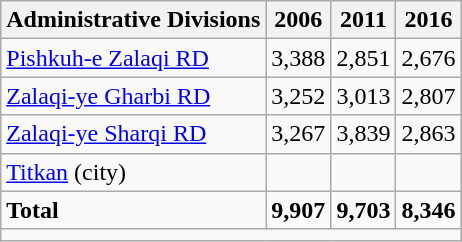<table class="wikitable">
<tr>
<th>Administrative Divisions</th>
<th>2006</th>
<th>2011</th>
<th>2016</th>
</tr>
<tr>
<td><a href='#'>Pishkuh-e Zalaqi RD</a></td>
<td style="text-align: right;">3,388</td>
<td style="text-align: right;">2,851</td>
<td style="text-align: right;">2,676</td>
</tr>
<tr>
<td><a href='#'>Zalaqi-ye Gharbi RD</a></td>
<td style="text-align: right;">3,252</td>
<td style="text-align: right;">3,013</td>
<td style="text-align: right;">2,807</td>
</tr>
<tr>
<td><a href='#'>Zalaqi-ye Sharqi RD</a></td>
<td style="text-align: right;">3,267</td>
<td style="text-align: right;">3,839</td>
<td style="text-align: right;">2,863</td>
</tr>
<tr>
<td><a href='#'>Titkan</a> (city)</td>
<td style="text-align: right;"></td>
<td style="text-align: right;"></td>
<td style="text-align: right;"></td>
</tr>
<tr>
<td><strong>Total</strong></td>
<td style="text-align: right;"><strong>9,907</strong></td>
<td style="text-align: right;"><strong>9,703</strong></td>
<td style="text-align: right;"><strong>8,346</strong></td>
</tr>
<tr>
<td colspan=4></td>
</tr>
</table>
